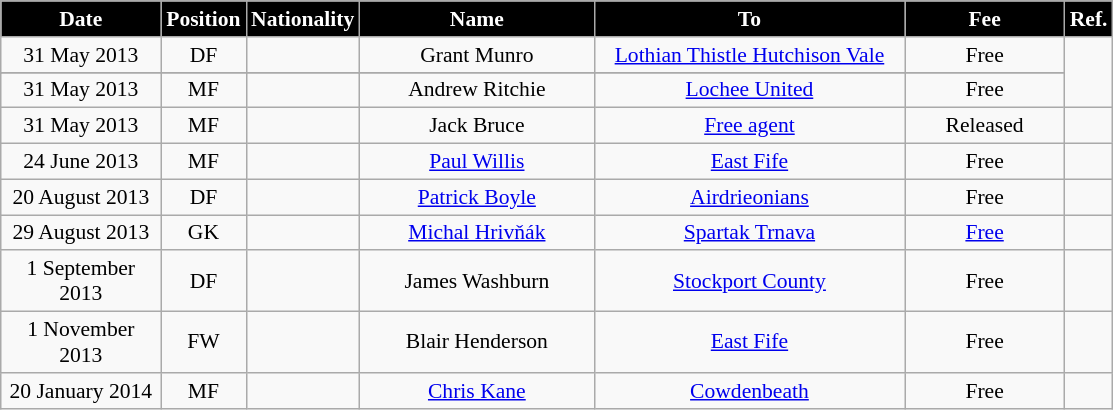<table class="wikitable"  style="text-align:center; font-size:90%; ">
<tr>
<th style="background:#000000; color:#FFFFFF; width:100px;">Date</th>
<th style="background:#000000; color:#FFFFFF; width:50px;">Position</th>
<th style="background:#000000; color:#FFFFFF; width:50px;">Nationality</th>
<th style="background:#000000; color:#FFFFFF; width:150px;">Name</th>
<th style="background:#000000; color:#FFFFFF; width:200px;">To</th>
<th style="background:#000000; color:#FFFFFF; width:100px;">Fee</th>
<th style="background:#000000; color:#FFFFFF; width:25px;">Ref.</th>
</tr>
<tr>
<td>31 May 2013</td>
<td>DF</td>
<td></td>
<td>Grant Munro</td>
<td><a href='#'>Lothian Thistle Hutchison Vale</a></td>
<td>Free</td>
<td rowspan="3" valign="center"></td>
</tr>
<tr>
</tr>
<tr>
<td>31 May 2013</td>
<td>MF</td>
<td></td>
<td>Andrew Ritchie</td>
<td><a href='#'>Lochee United</a></td>
<td>Free</td>
</tr>
<tr>
<td>31 May 2013</td>
<td>MF</td>
<td></td>
<td>Jack Bruce</td>
<td><a href='#'>Free agent</a></td>
<td>Released</td>
</tr>
<tr>
<td>24 June 2013</td>
<td>MF</td>
<td></td>
<td><a href='#'>Paul Willis</a></td>
<td><a href='#'>East Fife</a></td>
<td>Free</td>
<td></td>
</tr>
<tr>
<td>20 August 2013</td>
<td>DF</td>
<td></td>
<td><a href='#'>Patrick Boyle</a></td>
<td><a href='#'>Airdrieonians</a></td>
<td>Free</td>
<td></td>
</tr>
<tr>
<td>29 August 2013</td>
<td>GK</td>
<td></td>
<td><a href='#'>Michal Hrivňák</a></td>
<td> <a href='#'>Spartak Trnava</a></td>
<td><a href='#'>Free</a></td>
<td></td>
</tr>
<tr>
<td>1 September 2013</td>
<td>DF</td>
<td></td>
<td>James Washburn</td>
<td> <a href='#'>Stockport County</a></td>
<td>Free</td>
<td></td>
</tr>
<tr>
<td>1 November 2013</td>
<td>FW</td>
<td></td>
<td>Blair Henderson</td>
<td><a href='#'>East Fife</a></td>
<td>Free</td>
<td></td>
</tr>
<tr>
<td>20 January 2014</td>
<td>MF</td>
<td></td>
<td><a href='#'>Chris Kane</a></td>
<td><a href='#'>Cowdenbeath</a></td>
<td>Free</td>
<td></td>
</tr>
</table>
